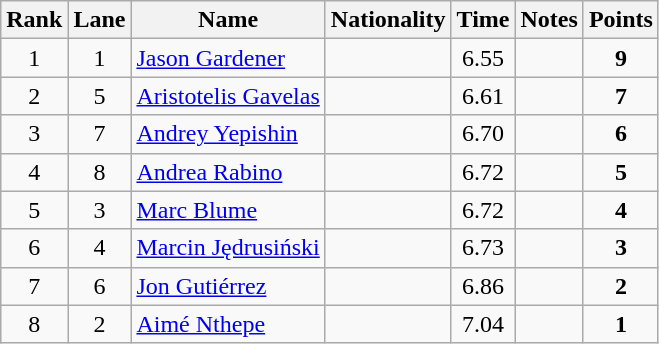<table class="wikitable sortable" style="text-align:center">
<tr>
<th>Rank</th>
<th>Lane</th>
<th>Name</th>
<th>Nationality</th>
<th>Time</th>
<th>Notes</th>
<th>Points</th>
</tr>
<tr>
<td>1</td>
<td>1</td>
<td align=left><a href='#'>Jason Gardener</a></td>
<td align=left></td>
<td>6.55</td>
<td></td>
<td><strong>9</strong></td>
</tr>
<tr>
<td>2</td>
<td>5</td>
<td align=left><a href='#'>Aristotelis Gavelas</a></td>
<td align=left></td>
<td>6.61</td>
<td></td>
<td><strong>7</strong></td>
</tr>
<tr>
<td>3</td>
<td>7</td>
<td align=left><a href='#'>Andrey Yepishin</a></td>
<td align=left></td>
<td>6.70</td>
<td></td>
<td><strong>6</strong></td>
</tr>
<tr>
<td>4</td>
<td>8</td>
<td align=left><a href='#'>Andrea Rabino</a></td>
<td align=left></td>
<td>6.72</td>
<td></td>
<td><strong>5</strong></td>
</tr>
<tr>
<td>5</td>
<td>3</td>
<td align=left><a href='#'>Marc Blume</a></td>
<td align=left></td>
<td>6.72</td>
<td></td>
<td><strong>4</strong></td>
</tr>
<tr>
<td>6</td>
<td>4</td>
<td align=left><a href='#'>Marcin Jędrusiński</a></td>
<td align=left></td>
<td>6.73</td>
<td></td>
<td><strong>3</strong></td>
</tr>
<tr>
<td>7</td>
<td>6</td>
<td align=left><a href='#'>Jon Gutiérrez</a></td>
<td align=left></td>
<td>6.86</td>
<td></td>
<td><strong>2</strong></td>
</tr>
<tr>
<td>8</td>
<td>2</td>
<td align=left><a href='#'>Aimé Nthepe</a></td>
<td align=left></td>
<td>7.04</td>
<td></td>
<td><strong>1</strong></td>
</tr>
</table>
